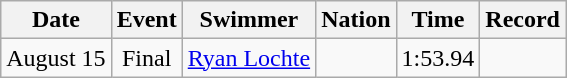<table class="wikitable sortable" style="text-align:center" style=text-align:center>
<tr>
<th>Date</th>
<th>Event</th>
<th>Swimmer</th>
<th>Nation</th>
<th>Time</th>
<th>Record</th>
</tr>
<tr>
<td>August 15</td>
<td>Final</td>
<td align=left><a href='#'>Ryan Lochte</a></td>
<td align=left></td>
<td>1:53.94</td>
<td></td>
</tr>
</table>
